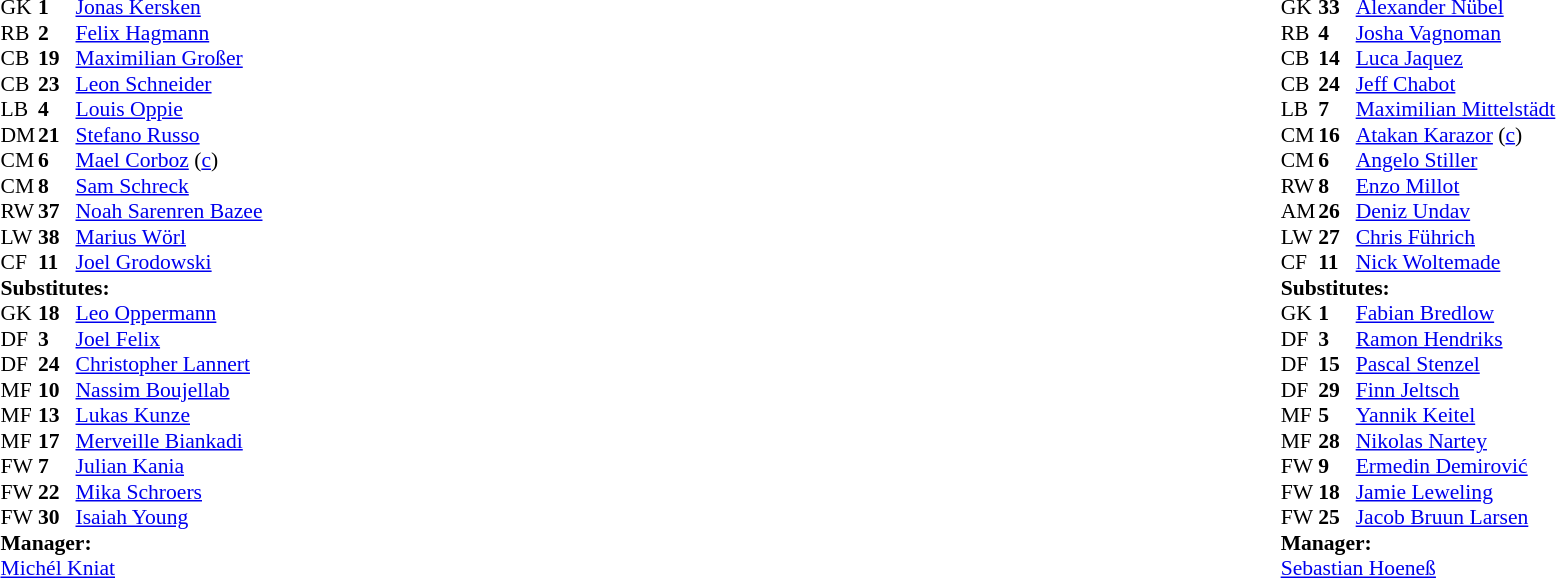<table width="100%">
<tr>
<td valign="top" width="40%"><br><table style="font-size:90%" cellspacing="0" cellpadding="0">
<tr>
<th width=25></th>
<th width=25></th>
</tr>
<tr>
<td>GK</td>
<td><strong>1</strong></td>
<td> <a href='#'>Jonas Kersken</a></td>
</tr>
<tr>
<td>RB</td>
<td><strong>2</strong></td>
<td> <a href='#'>Felix Hagmann</a></td>
<td></td>
<td></td>
</tr>
<tr>
<td>CB</td>
<td><strong>19</strong></td>
<td> <a href='#'>Maximilian Großer</a></td>
</tr>
<tr>
<td>CB</td>
<td><strong>23</strong></td>
<td> <a href='#'>Leon Schneider</a></td>
<td></td>
</tr>
<tr>
<td>LB</td>
<td><strong>4</strong></td>
<td> <a href='#'>Louis Oppie</a></td>
</tr>
<tr>
<td>DM</td>
<td><strong>21</strong></td>
<td> <a href='#'>Stefano Russo</a></td>
</tr>
<tr>
<td>CM</td>
<td><strong>6</strong></td>
<td> <a href='#'>Mael Corboz</a> (<a href='#'>c</a>)</td>
</tr>
<tr>
<td>CM</td>
<td><strong>8</strong></td>
<td> <a href='#'>Sam Schreck</a></td>
<td></td>
<td></td>
</tr>
<tr>
<td>RW</td>
<td><strong>37</strong></td>
<td> <a href='#'>Noah Sarenren Bazee</a></td>
<td></td>
<td></td>
</tr>
<tr>
<td>LW</td>
<td><strong>38</strong></td>
<td> <a href='#'>Marius Wörl</a></td>
<td></td>
<td></td>
</tr>
<tr>
<td>CF</td>
<td><strong>11</strong></td>
<td> <a href='#'>Joel Grodowski</a></td>
<td></td>
<td></td>
</tr>
<tr>
<td colspan=3><strong>Substitutes:</strong></td>
</tr>
<tr>
<td>GK</td>
<td><strong>18</strong></td>
<td> <a href='#'>Leo Oppermann</a></td>
</tr>
<tr>
<td>DF</td>
<td><strong>3</strong></td>
<td> <a href='#'>Joel Felix</a></td>
<td></td>
<td></td>
</tr>
<tr>
<td>DF</td>
<td><strong>24</strong></td>
<td> <a href='#'>Christopher Lannert</a></td>
<td></td>
<td></td>
</tr>
<tr>
<td>MF</td>
<td><strong>10</strong></td>
<td> <a href='#'>Nassim Boujellab</a></td>
</tr>
<tr>
<td>MF</td>
<td><strong>13</strong></td>
<td> <a href='#'>Lukas Kunze</a></td>
<td></td>
<td></td>
</tr>
<tr>
<td>MF</td>
<td><strong>17</strong></td>
<td> <a href='#'>Merveille Biankadi</a></td>
</tr>
<tr>
<td>FW</td>
<td><strong>7</strong></td>
<td> <a href='#'>Julian Kania</a></td>
<td></td>
<td></td>
</tr>
<tr>
<td>FW</td>
<td><strong>22</strong></td>
<td> <a href='#'>Mika Schroers</a></td>
</tr>
<tr>
<td>FW</td>
<td><strong>30</strong></td>
<td> <a href='#'>Isaiah Young</a></td>
<td></td>
<td></td>
</tr>
<tr>
<td colspan=3><strong>Manager:</strong></td>
</tr>
<tr>
<td colspan=3> <a href='#'>Michél Kniat</a></td>
<td></td>
</tr>
</table>
</td>
<td valign="top"></td>
<td valign="top" width="50%"><br><table style="font-size:90%; margin:auto" cellspacing="0" cellpadding="0">
<tr>
<th width=25></th>
<th width=25></th>
</tr>
<tr>
<td>GK</td>
<td><strong>33</strong></td>
<td> <a href='#'>Alexander Nübel</a></td>
</tr>
<tr>
<td>RB</td>
<td><strong>4</strong></td>
<td> <a href='#'>Josha Vagnoman</a></td>
<td></td>
</tr>
<tr>
<td>CB</td>
<td><strong>14</strong></td>
<td> <a href='#'>Luca Jaquez</a></td>
</tr>
<tr>
<td>CB</td>
<td><strong>24</strong></td>
<td> <a href='#'>Jeff Chabot</a></td>
<td></td>
<td></td>
</tr>
<tr>
<td>LB</td>
<td><strong>7</strong></td>
<td> <a href='#'>Maximilian Mittelstädt</a></td>
</tr>
<tr>
<td>CM</td>
<td><strong>16</strong></td>
<td> <a href='#'>Atakan Karazor</a> (<a href='#'>c</a>)</td>
</tr>
<tr>
<td>CM</td>
<td><strong>6</strong></td>
<td> <a href='#'>Angelo Stiller</a></td>
<td></td>
<td></td>
</tr>
<tr>
<td>RW</td>
<td><strong>8</strong></td>
<td> <a href='#'>Enzo Millot</a></td>
<td></td>
<td></td>
</tr>
<tr>
<td>AM</td>
<td><strong>26</strong></td>
<td> <a href='#'>Deniz Undav</a></td>
</tr>
<tr>
<td>LW</td>
<td><strong>27</strong></td>
<td> <a href='#'>Chris Führich</a></td>
<td></td>
<td></td>
</tr>
<tr>
<td>CF</td>
<td><strong>11</strong></td>
<td> <a href='#'>Nick Woltemade</a></td>
</tr>
<tr>
<td colspan=3><strong>Substitutes:</strong></td>
</tr>
<tr>
<td>GK</td>
<td><strong>1</strong></td>
<td> <a href='#'>Fabian Bredlow</a></td>
</tr>
<tr>
<td>DF</td>
<td><strong>3</strong></td>
<td> <a href='#'>Ramon Hendriks</a></td>
<td></td>
<td></td>
</tr>
<tr>
<td>DF</td>
<td><strong>15</strong></td>
<td> <a href='#'>Pascal Stenzel</a></td>
</tr>
<tr>
<td>DF</td>
<td><strong>29</strong></td>
<td> <a href='#'>Finn Jeltsch</a></td>
<td></td>
<td></td>
</tr>
<tr>
<td>MF</td>
<td><strong>5</strong></td>
<td> <a href='#'>Yannik Keitel</a></td>
</tr>
<tr>
<td>MF</td>
<td><strong>28</strong></td>
<td> <a href='#'>Nikolas Nartey</a></td>
<td></td>
<td></td>
</tr>
<tr>
<td>FW</td>
<td><strong>9</strong></td>
<td> <a href='#'>Ermedin Demirović</a></td>
<td></td>
<td></td>
</tr>
<tr>
<td>FW</td>
<td><strong>18</strong></td>
<td> <a href='#'>Jamie Leweling</a></td>
</tr>
<tr>
<td>FW</td>
<td><strong>25</strong></td>
<td> <a href='#'>Jacob Bruun Larsen</a></td>
</tr>
<tr>
<td colspan=3><strong>Manager:</strong></td>
</tr>
<tr>
<td colspan=3> <a href='#'>Sebastian Hoeneß</a></td>
</tr>
</table>
</td>
</tr>
</table>
